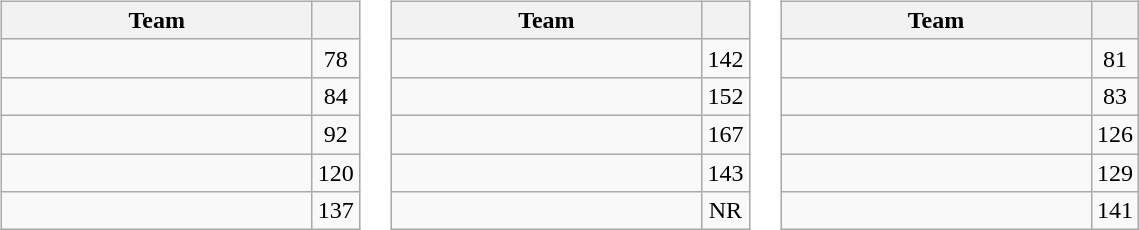<table>
<tr style="vertical-align: top;">
<td><br><table class="wikitable">
<tr>
<th style="width: 200px;">Team</th>
<th></th>
</tr>
<tr>
<td></td>
<td style="text-align: center;">78</td>
</tr>
<tr>
<td></td>
<td style="text-align: center;">84</td>
</tr>
<tr>
<td></td>
<td style="text-align: center;">92</td>
</tr>
<tr>
<td></td>
<td style="text-align: center;">120</td>
</tr>
<tr>
<td></td>
<td style="text-align: center;">137</td>
</tr>
</table>
</td>
<td><br><table class="wikitable">
<tr>
<th style="width: 200px;">Team</th>
<th></th>
</tr>
<tr>
<td></td>
<td style="text-align: center;">142</td>
</tr>
<tr>
<td></td>
<td style="text-align: center;">152</td>
</tr>
<tr>
<td></td>
<td style="text-align: center;">167</td>
</tr>
<tr>
<td></td>
<td style="text-align: center;">143</td>
</tr>
<tr>
<td></td>
<td style="text-align: center;">NR</td>
</tr>
</table>
</td>
<td><br><table class="wikitable">
<tr>
<th style="width: 200px;">Team</th>
<th></th>
</tr>
<tr>
<td></td>
<td style="text-align: center;">81</td>
</tr>
<tr>
<td></td>
<td style="text-align: center;">83</td>
</tr>
<tr>
<td></td>
<td style="text-align: center;">126</td>
</tr>
<tr>
<td></td>
<td style="text-align: center;">129</td>
</tr>
<tr>
<td></td>
<td style="text-align: center;">141</td>
</tr>
</table>
</td>
</tr>
</table>
